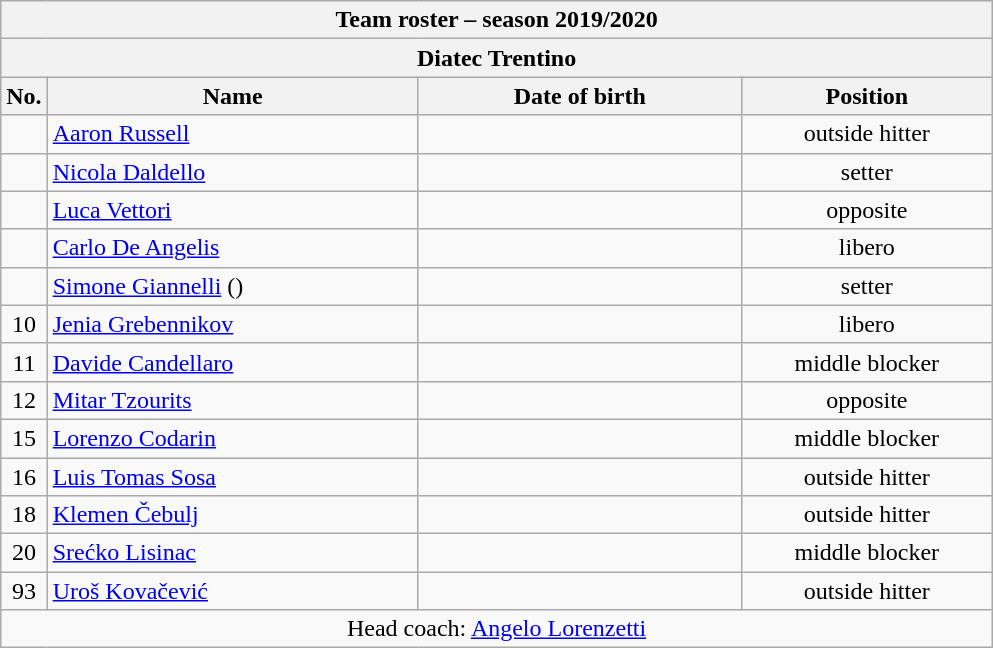<table class="wikitable collapsible collapsed sortable" style="font-size:100%; text-align:center;">
<tr>
<th colspan=6>Team roster – season 2019/2020</th>
</tr>
<tr>
<th colspan=6>Diatec Trentino</th>
</tr>
<tr>
<th>No.</th>
<th style="width:15em">Name</th>
<th style="width:13em">Date of birth</th>
<th style="width:10em">Position</th>
</tr>
<tr>
<td></td>
<td align=left> <a href='#'>Aaron Russell</a></td>
<td align=right></td>
<td>outside hitter</td>
</tr>
<tr>
<td></td>
<td align=left> <a href='#'>Nicola Daldello</a></td>
<td align=right></td>
<td>setter</td>
</tr>
<tr>
<td></td>
<td align=left> <a href='#'>Luca Vettori</a></td>
<td align=right></td>
<td>opposite</td>
</tr>
<tr>
<td></td>
<td align=left> <a href='#'>Carlo De Angelis</a></td>
<td align=right></td>
<td>libero</td>
</tr>
<tr>
<td></td>
<td align=left> <a href='#'>Simone Giannelli</a> ()</td>
<td align=right></td>
<td>setter</td>
</tr>
<tr>
<td>10</td>
<td align=left> <a href='#'>Jenia Grebennikov</a></td>
<td align=right></td>
<td>libero</td>
</tr>
<tr>
<td>11</td>
<td align=left> <a href='#'>Davide Candellaro</a></td>
<td align=right></td>
<td>middle blocker</td>
</tr>
<tr>
<td>12</td>
<td align=left> <a href='#'>Mitar Tzourits</a></td>
<td align=right></td>
<td>opposite</td>
</tr>
<tr>
<td>15</td>
<td align=left> <a href='#'>Lorenzo Codarin</a></td>
<td align=right></td>
<td>middle blocker</td>
</tr>
<tr>
<td>16</td>
<td align=left> <a href='#'>Luis Tomas Sosa</a></td>
<td align=right></td>
<td>outside hitter</td>
</tr>
<tr>
<td>18</td>
<td align=left> <a href='#'>Klemen Čebulj</a></td>
<td align=right></td>
<td>outside hitter</td>
</tr>
<tr>
<td>20</td>
<td align=left> <a href='#'>Srećko Lisinac</a></td>
<td align=right></td>
<td>middle blocker</td>
</tr>
<tr>
<td>93</td>
<td align=left> <a href='#'>Uroš Kovačević</a></td>
<td align=right></td>
<td>outside hitter</td>
</tr>
<tr>
<td colspan=4>Head coach: <a href='#'>Angelo Lorenzetti</a></td>
</tr>
</table>
